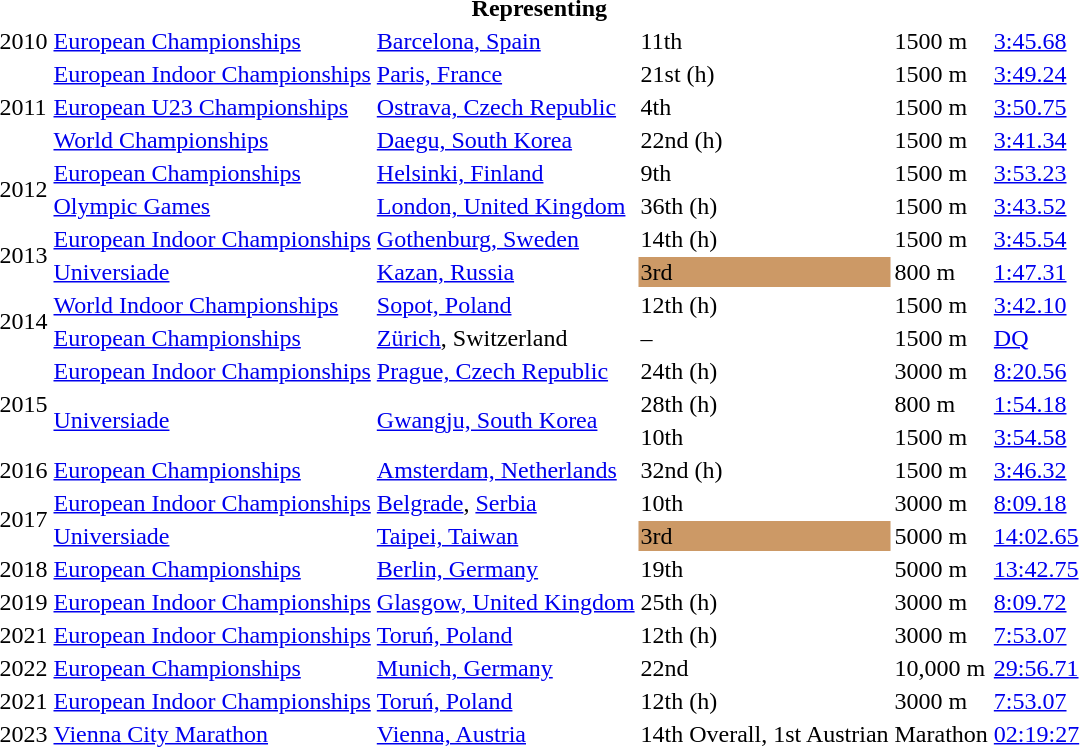<table>
<tr>
<th colspan="6">Representing </th>
</tr>
<tr>
<td>2010</td>
<td><a href='#'>European Championships</a></td>
<td><a href='#'>Barcelona, Spain</a></td>
<td>11th</td>
<td>1500 m</td>
<td><a href='#'>3:45.68</a></td>
</tr>
<tr>
<td rowspan=3>2011</td>
<td><a href='#'>European Indoor Championships</a></td>
<td><a href='#'>Paris, France</a></td>
<td>21st (h)</td>
<td>1500 m</td>
<td><a href='#'>3:49.24</a></td>
</tr>
<tr>
<td><a href='#'>European U23 Championships</a></td>
<td><a href='#'>Ostrava, Czech Republic</a></td>
<td>4th</td>
<td>1500 m</td>
<td><a href='#'>3:50.75</a></td>
</tr>
<tr>
<td><a href='#'>World Championships</a></td>
<td><a href='#'>Daegu, South Korea</a></td>
<td>22nd (h)</td>
<td>1500 m</td>
<td><a href='#'>3:41.34</a></td>
</tr>
<tr>
<td rowspan=2>2012</td>
<td><a href='#'>European Championships</a></td>
<td><a href='#'>Helsinki, Finland</a></td>
<td>9th</td>
<td>1500 m</td>
<td><a href='#'>3:53.23</a></td>
</tr>
<tr>
<td><a href='#'>Olympic Games</a></td>
<td><a href='#'>London, United Kingdom</a></td>
<td>36th (h)</td>
<td>1500 m</td>
<td><a href='#'>3:43.52</a></td>
</tr>
<tr>
<td rowspan=2>2013</td>
<td><a href='#'>European Indoor Championships</a></td>
<td><a href='#'>Gothenburg, Sweden</a></td>
<td>14th (h)</td>
<td>1500 m</td>
<td><a href='#'>3:45.54</a></td>
</tr>
<tr>
<td><a href='#'>Universiade</a></td>
<td><a href='#'>Kazan, Russia</a></td>
<td bgcolor=cc9966>3rd</td>
<td>800 m</td>
<td><a href='#'>1:47.31</a></td>
</tr>
<tr>
<td rowspan=2>2014</td>
<td><a href='#'>World Indoor Championships</a></td>
<td><a href='#'>Sopot, Poland</a></td>
<td>12th (h)</td>
<td>1500 m</td>
<td><a href='#'>3:42.10</a></td>
</tr>
<tr>
<td><a href='#'>European Championships</a></td>
<td><a href='#'>Zürich</a>, Switzerland</td>
<td>–</td>
<td>1500 m</td>
<td><a href='#'>DQ</a></td>
</tr>
<tr>
<td rowspan=3>2015</td>
<td><a href='#'>European Indoor Championships</a></td>
<td><a href='#'>Prague, Czech Republic</a></td>
<td>24th (h)</td>
<td>3000 m</td>
<td><a href='#'>8:20.56</a></td>
</tr>
<tr>
<td rowspan=2><a href='#'>Universiade</a></td>
<td rowspan=2><a href='#'>Gwangju, South Korea</a></td>
<td>28th (h)</td>
<td>800 m</td>
<td><a href='#'>1:54.18</a></td>
</tr>
<tr>
<td>10th</td>
<td>1500 m</td>
<td><a href='#'>3:54.58</a></td>
</tr>
<tr>
<td>2016</td>
<td><a href='#'>European Championships</a></td>
<td><a href='#'>Amsterdam, Netherlands</a></td>
<td>32nd (h)</td>
<td>1500 m</td>
<td><a href='#'>3:46.32</a></td>
</tr>
<tr>
<td rowspan=2>2017</td>
<td><a href='#'>European Indoor Championships</a></td>
<td><a href='#'>Belgrade</a>, <a href='#'>Serbia</a></td>
<td>10th</td>
<td>3000 m</td>
<td><a href='#'>8:09.18</a></td>
</tr>
<tr>
<td><a href='#'>Universiade</a></td>
<td><a href='#'>Taipei, Taiwan</a></td>
<td bgcolor=cc9966>3rd</td>
<td>5000 m</td>
<td><a href='#'>14:02.65</a></td>
</tr>
<tr>
<td>2018</td>
<td><a href='#'>European Championships</a></td>
<td><a href='#'>Berlin, Germany</a></td>
<td>19th</td>
<td>5000 m</td>
<td><a href='#'>13:42.75</a></td>
</tr>
<tr>
<td>2019</td>
<td><a href='#'>European Indoor Championships</a></td>
<td><a href='#'>Glasgow, United Kingdom</a></td>
<td>25th (h)</td>
<td>3000 m</td>
<td><a href='#'>8:09.72</a></td>
</tr>
<tr>
<td>2021</td>
<td><a href='#'>European Indoor Championships</a></td>
<td><a href='#'>Toruń, Poland</a></td>
<td>12th (h)</td>
<td>3000 m</td>
<td><a href='#'>7:53.07</a></td>
</tr>
<tr>
<td>2022</td>
<td><a href='#'>European Championships</a></td>
<td><a href='#'>Munich, Germany</a></td>
<td>22nd</td>
<td>10,000 m</td>
<td><a href='#'>29:56.71</a></td>
</tr>
<tr>
<td>2021</td>
<td><a href='#'>European Indoor Championships</a></td>
<td><a href='#'>Toruń, Poland</a></td>
<td>12th (h)</td>
<td>3000 m</td>
<td><a href='#'>7:53.07</a></td>
</tr>
<tr>
<td>2023</td>
<td><a href='#'>Vienna City Marathon</a></td>
<td><a href='#'>Vienna, Austria</a></td>
<td>14th Overall, 1st Austrian</td>
<td>Marathon</td>
<td><a href='#'>02:19:27</a></td>
</tr>
</table>
